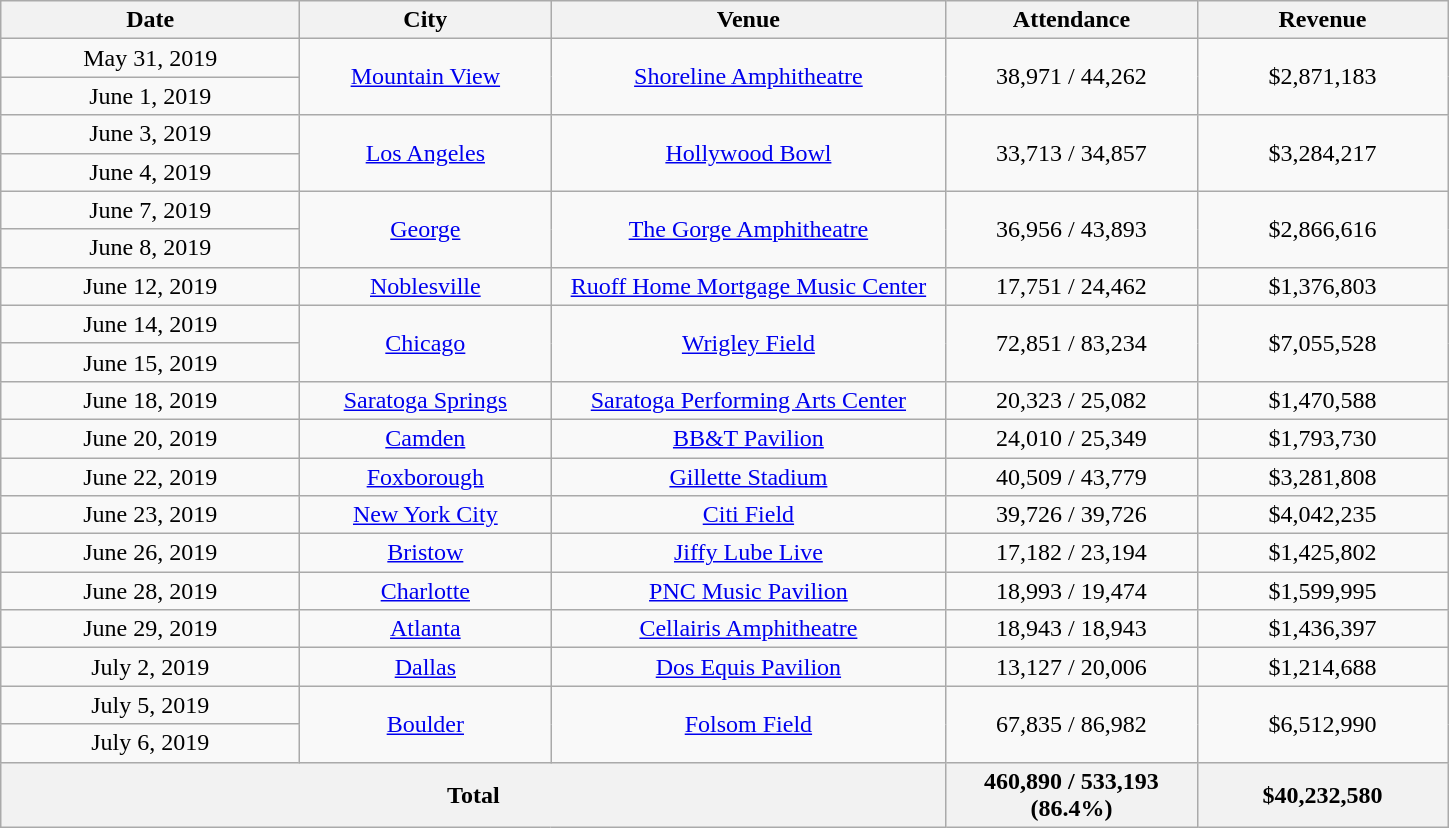<table class="wikitable" style="text-align:center;">
<tr>
<th scope="col" style="width:12em;">Date</th>
<th scope="col" style="width:10em;">City</th>
<th scope="col" style="width:16em;">Venue</th>
<th scope="col" style="width:10em;">Attendance</th>
<th scope="col" style="width:10em;">Revenue</th>
</tr>
<tr>
<td>May 31, 2019</td>
<td rowspan="2"><a href='#'>Mountain View</a></td>
<td rowspan="2"><a href='#'>Shoreline Amphitheatre</a></td>
<td rowspan="2">38,971 / 44,262</td>
<td rowspan="2">$2,871,183</td>
</tr>
<tr>
<td>June 1, 2019</td>
</tr>
<tr>
<td>June 3, 2019</td>
<td rowspan="2"><a href='#'>Los Angeles</a></td>
<td rowspan="2"><a href='#'>Hollywood Bowl</a></td>
<td rowspan="2">33,713 / 34,857</td>
<td rowspan="2">$3,284,217</td>
</tr>
<tr>
<td>June 4, 2019</td>
</tr>
<tr>
<td>June 7, 2019</td>
<td rowspan="2"><a href='#'>George</a></td>
<td rowspan="2"><a href='#'>The Gorge Amphitheatre</a></td>
<td rowspan="2">36,956 / 43,893</td>
<td rowspan="2">$2,866,616</td>
</tr>
<tr>
<td>June 8, 2019</td>
</tr>
<tr>
<td>June 12, 2019</td>
<td><a href='#'>Noblesville</a></td>
<td><a href='#'>Ruoff Home Mortgage Music Center</a></td>
<td>17,751 / 24,462</td>
<td>$1,376,803</td>
</tr>
<tr>
<td>June 14, 2019</td>
<td rowspan="2"><a href='#'>Chicago</a></td>
<td rowspan="2"><a href='#'>Wrigley Field</a></td>
<td rowspan="2">72,851 / 83,234</td>
<td rowspan="2">$7,055,528</td>
</tr>
<tr>
<td>June 15, 2019</td>
</tr>
<tr>
<td>June 18, 2019</td>
<td><a href='#'>Saratoga Springs</a></td>
<td><a href='#'>Saratoga Performing Arts Center</a></td>
<td>20,323 / 25,082</td>
<td>$1,470,588</td>
</tr>
<tr>
<td>June 20, 2019</td>
<td><a href='#'>Camden</a></td>
<td><a href='#'>BB&T Pavilion</a></td>
<td>24,010 / 25,349</td>
<td>$1,793,730</td>
</tr>
<tr>
<td>June 22, 2019</td>
<td><a href='#'>Foxborough</a></td>
<td><a href='#'>Gillette Stadium</a></td>
<td>40,509 / 43,779</td>
<td>$3,281,808</td>
</tr>
<tr>
<td>June 23, 2019</td>
<td><a href='#'>New York City</a></td>
<td><a href='#'>Citi Field</a></td>
<td>39,726 / 39,726</td>
<td>$4,042,235</td>
</tr>
<tr>
<td>June 26, 2019</td>
<td><a href='#'>Bristow</a></td>
<td><a href='#'>Jiffy Lube Live</a></td>
<td>17,182 / 23,194</td>
<td>$1,425,802</td>
</tr>
<tr>
<td>June 28, 2019</td>
<td><a href='#'>Charlotte</a></td>
<td><a href='#'>PNC Music Pavilion</a></td>
<td>18,993 / 19,474</td>
<td>$1,599,995</td>
</tr>
<tr>
<td>June 29, 2019</td>
<td><a href='#'>Atlanta</a></td>
<td><a href='#'>Cellairis Amphitheatre</a></td>
<td>18,943 / 18,943</td>
<td>$1,436,397</td>
</tr>
<tr>
<td>July 2, 2019</td>
<td><a href='#'>Dallas</a></td>
<td><a href='#'>Dos Equis Pavilion</a></td>
<td>13,127 / 20,006</td>
<td>$1,214,688</td>
</tr>
<tr>
<td>July 5, 2019</td>
<td rowspan="2"><a href='#'>Boulder</a></td>
<td rowspan="2"><a href='#'>Folsom Field</a></td>
<td rowspan="2">67,835 / 86,982</td>
<td rowspan="2">$6,512,990</td>
</tr>
<tr>
<td>July 6, 2019</td>
</tr>
<tr>
<th colspan="3">Total</th>
<th>460,890 / 533,193 (86.4%)</th>
<th>$40,232,580</th>
</tr>
</table>
